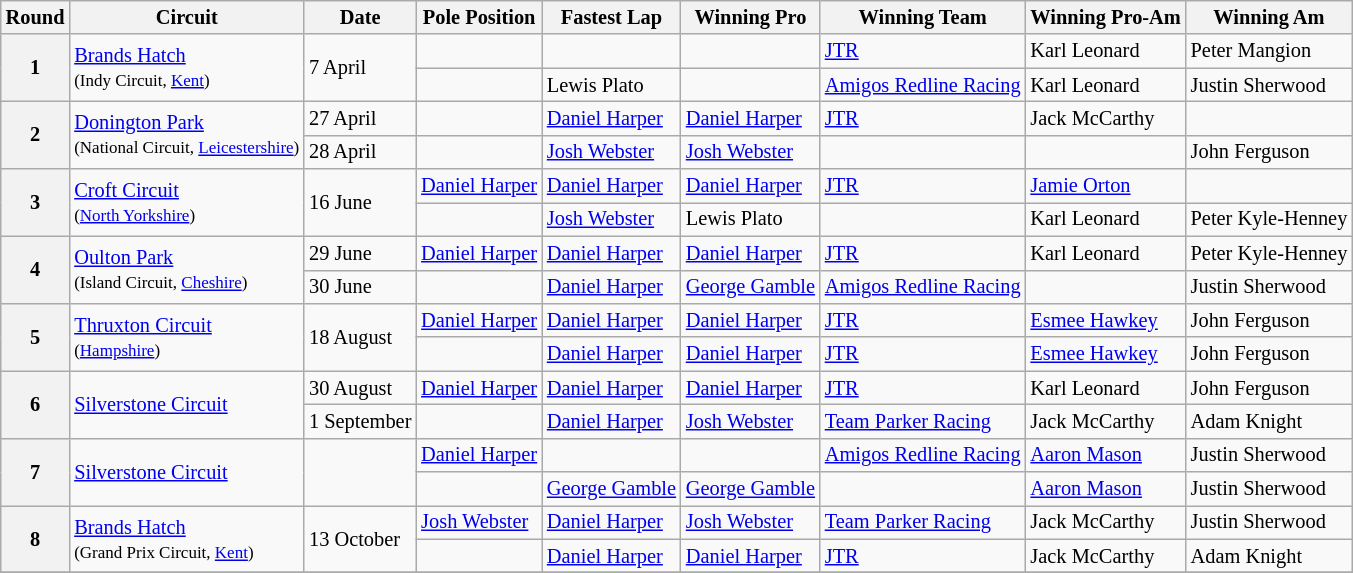<table class="wikitable" style="font-size: 85%">
<tr>
<th>Round</th>
<th>Circuit</th>
<th>Date</th>
<th>Pole Position</th>
<th>Fastest Lap</th>
<th>Winning Pro</th>
<th>Winning Team</th>
<th>Winning Pro-Am</th>
<th>Winning Am</th>
</tr>
<tr>
<th rowspan=2>1</th>
<td rowspan=2><a href='#'>Brands Hatch</a><br><small>(Indy Circuit, <a href='#'>Kent</a>)</small></td>
<td rowspan=2>7 April</td>
<td></td>
<td></td>
<td></td>
<td><a href='#'>JTR</a></td>
<td> Karl Leonard</td>
<td> Peter Mangion</td>
</tr>
<tr>
<td></td>
<td> Lewis Plato</td>
<td></td>
<td><a href='#'>Amigos Redline Racing</a></td>
<td> Karl Leonard</td>
<td> Justin Sherwood</td>
</tr>
<tr>
<th rowspan=2>2</th>
<td rowspan=2><a href='#'>Donington Park</a><br><small>(National Circuit, <a href='#'>Leicestershire</a>)</small></td>
<td>27 April</td>
<td></td>
<td> <a href='#'>Daniel Harper</a></td>
<td> <a href='#'>Daniel Harper</a></td>
<td><a href='#'>JTR</a></td>
<td> Jack McCarthy</td>
<td></td>
</tr>
<tr>
<td>28 April</td>
<td></td>
<td> <a href='#'>Josh Webster</a></td>
<td> <a href='#'>Josh Webster</a></td>
<td></td>
<td></td>
<td> John Ferguson</td>
</tr>
<tr>
<th rowspan=2>3</th>
<td rowspan=2><a href='#'>Croft Circuit</a><br><small>(<a href='#'>North Yorkshire</a>)</small></td>
<td rowspan=2>16 June</td>
<td> <a href='#'>Daniel Harper</a></td>
<td> <a href='#'>Daniel Harper</a></td>
<td> <a href='#'>Daniel Harper</a></td>
<td><a href='#'>JTR</a></td>
<td> <a href='#'>Jamie Orton</a></td>
<td></td>
</tr>
<tr>
<td></td>
<td> <a href='#'>Josh Webster</a></td>
<td> Lewis Plato</td>
<td></td>
<td> Karl Leonard</td>
<td> Peter Kyle-Henney</td>
</tr>
<tr>
<th rowspan=2>4</th>
<td rowspan=2><a href='#'>Oulton Park</a><br><small>(Island Circuit, <a href='#'>Cheshire</a>)</small></td>
<td>29 June</td>
<td> <a href='#'>Daniel Harper</a></td>
<td> <a href='#'>Daniel Harper</a></td>
<td> <a href='#'>Daniel Harper</a></td>
<td><a href='#'>JTR</a></td>
<td> Karl Leonard</td>
<td> Peter Kyle-Henney</td>
</tr>
<tr>
<td>30 June</td>
<td></td>
<td> <a href='#'>Daniel Harper</a></td>
<td> <a href='#'>George Gamble</a></td>
<td><a href='#'>Amigos Redline Racing</a></td>
<td></td>
<td> Justin Sherwood</td>
</tr>
<tr>
<th rowspan=2>5</th>
<td rowspan=2><a href='#'>Thruxton Circuit</a><br><small>(<a href='#'>Hampshire</a>)</small></td>
<td rowspan=2>18 August</td>
<td> <a href='#'>Daniel Harper</a></td>
<td> <a href='#'>Daniel Harper</a></td>
<td> <a href='#'>Daniel Harper</a></td>
<td><a href='#'>JTR</a></td>
<td> <a href='#'>Esmee Hawkey</a></td>
<td> John Ferguson</td>
</tr>
<tr>
<td></td>
<td> <a href='#'>Daniel Harper</a></td>
<td> <a href='#'>Daniel Harper</a></td>
<td><a href='#'>JTR</a></td>
<td> <a href='#'>Esmee Hawkey</a></td>
<td> John Ferguson</td>
</tr>
<tr>
<th rowspan=2>6</th>
<td rowspan=2><a href='#'>Silverstone Circuit</a><br><small></small></td>
<td>30 August</td>
<td> <a href='#'>Daniel Harper</a></td>
<td> <a href='#'>Daniel Harper</a></td>
<td> <a href='#'>Daniel Harper</a></td>
<td><a href='#'>JTR</a></td>
<td> Karl Leonard</td>
<td> John Ferguson</td>
</tr>
<tr>
<td>1 September</td>
<td></td>
<td> <a href='#'>Daniel Harper</a></td>
<td> <a href='#'>Josh Webster</a></td>
<td><a href='#'>Team Parker Racing</a></td>
<td> Jack McCarthy</td>
<td> Adam Knight</td>
</tr>
<tr>
<th rowspan=2>7</th>
<td rowspan=2><a href='#'>Silverstone Circuit</a><br><small></small></td>
<td rowspan=2></td>
<td> <a href='#'>Daniel Harper</a></td>
<td></td>
<td></td>
<td><a href='#'>Amigos Redline Racing</a></td>
<td> <a href='#'>Aaron Mason</a></td>
<td> Justin Sherwood</td>
</tr>
<tr>
<td></td>
<td> <a href='#'>George Gamble</a></td>
<td> <a href='#'>George Gamble</a></td>
<td></td>
<td> <a href='#'>Aaron Mason</a></td>
<td> Justin Sherwood</td>
</tr>
<tr>
<th rowspan=2>8</th>
<td rowspan=2><a href='#'>Brands Hatch</a><br><small>(Grand Prix Circuit, <a href='#'>Kent</a>)</small></td>
<td rowspan=2>13 October</td>
<td> <a href='#'>Josh Webster</a></td>
<td> <a href='#'>Daniel Harper</a></td>
<td> <a href='#'>Josh Webster</a></td>
<td><a href='#'>Team Parker Racing</a></td>
<td> Jack McCarthy</td>
<td> Justin Sherwood</td>
</tr>
<tr>
<td></td>
<td> <a href='#'>Daniel Harper</a></td>
<td> <a href='#'>Daniel Harper</a></td>
<td><a href='#'>JTR</a></td>
<td> Jack McCarthy</td>
<td> Adam Knight</td>
</tr>
<tr>
</tr>
</table>
